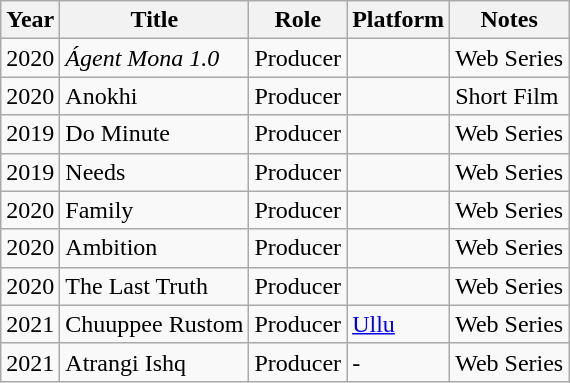<table class="wikitable">
<tr>
<th>Year</th>
<th>Title</th>
<th>Role</th>
<th>Platform</th>
<th>Notes</th>
</tr>
<tr>
<td>2020</td>
<td><em>Ágent Mona 1.0</em></td>
<td>Producer</td>
<td></td>
<td>Web Series</td>
</tr>
<tr>
<td>2020</td>
<td>Anokhi</td>
<td>Producer</td>
<td></td>
<td>Short Film</td>
</tr>
<tr>
<td>2019</td>
<td>Do Minute</td>
<td>Producer</td>
<td></td>
<td>Web Series</td>
</tr>
<tr>
<td>2019</td>
<td>Needs</td>
<td>Producer</td>
<td></td>
<td>Web Series</td>
</tr>
<tr>
<td>2020</td>
<td>Family</td>
<td>Producer</td>
<td></td>
<td>Web Series</td>
</tr>
<tr>
<td>2020</td>
<td>Ambition</td>
<td>Producer</td>
<td></td>
<td>Web Series</td>
</tr>
<tr>
<td>2020</td>
<td>The Last Truth</td>
<td>Producer</td>
<td></td>
<td>Web Series</td>
</tr>
<tr>
<td>2021</td>
<td>Chuuppee Rustom</td>
<td>Producer</td>
<td><a href='#'>Ullu</a></td>
<td>Web Series</td>
</tr>
<tr>
<td>2021</td>
<td>Atrangi Ishq</td>
<td>Producer</td>
<td>-</td>
<td>Web Series</td>
</tr>
</table>
